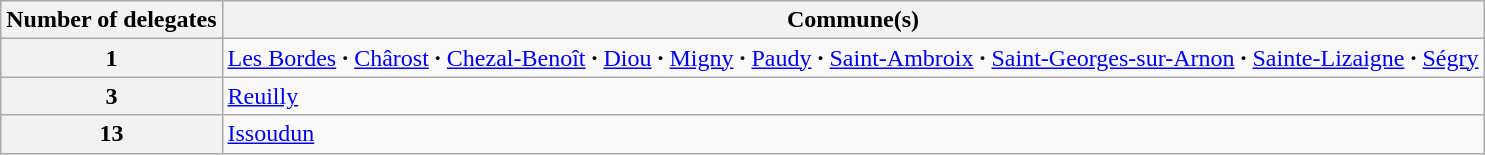<table class="wikitable">
<tr>
<th>Number of delegates</th>
<th>Commune(s)</th>
</tr>
<tr>
<th>1</th>
<td><a href='#'>Les Bordes</a> <strong>·</strong> <a href='#'>Chârost</a> <strong>·</strong> <a href='#'>Chezal-Benoît</a> <strong>·</strong> <a href='#'>Diou</a> <strong>·</strong> <a href='#'>Migny</a> <strong>·</strong> <a href='#'>Paudy</a> <strong>·</strong> <a href='#'>Saint-Ambroix</a> <strong>·</strong> <a href='#'>Saint-Georges-sur-Arnon</a> <strong>·</strong> <a href='#'>Sainte-Lizaigne</a> <strong>·</strong> <a href='#'>Ségry</a></td>
</tr>
<tr>
<th>3</th>
<td><a href='#'>Reuilly</a></td>
</tr>
<tr>
<th>13</th>
<td><a href='#'>Issoudun</a></td>
</tr>
</table>
